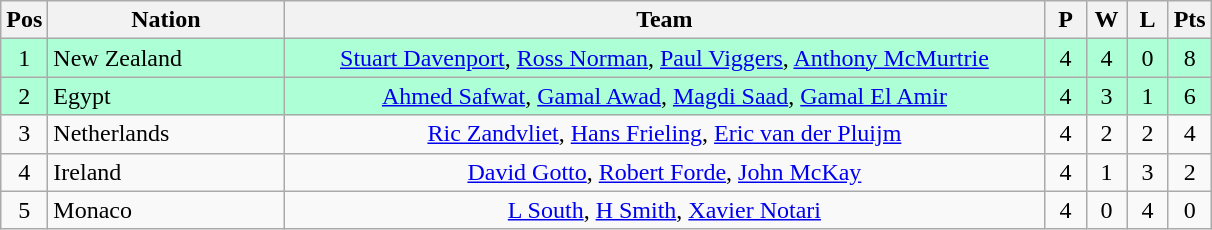<table class="wikitable" style="font-size: 100%">
<tr>
<th width=20>Pos</th>
<th width=150>Nation</th>
<th width=500>Team</th>
<th width=20>P</th>
<th width=20>W</th>
<th width=20>L</th>
<th width=20>Pts</th>
</tr>
<tr align=center style="background: #ADFFD6;">
<td>1</td>
<td align="left">  New Zealand</td>
<td><a href='#'>Stuart Davenport</a>, <a href='#'>Ross Norman</a>, <a href='#'>Paul Viggers</a>, <a href='#'>Anthony McMurtrie</a></td>
<td>4</td>
<td>4</td>
<td>0</td>
<td>8</td>
</tr>
<tr align=center style="background: #ADFFD6;">
<td>2</td>
<td align="left"> Egypt</td>
<td><a href='#'>Ahmed Safwat</a>, <a href='#'>Gamal Awad</a>, <a href='#'>Magdi Saad</a>, <a href='#'>Gamal El Amir</a></td>
<td>4</td>
<td>3</td>
<td>1</td>
<td>6</td>
</tr>
<tr align=center>
<td>3</td>
<td align="left"> Netherlands</td>
<td><a href='#'>Ric Zandvliet</a>, <a href='#'>Hans Frieling</a>, <a href='#'>Eric van der Pluijm</a></td>
<td>4</td>
<td>2</td>
<td>2</td>
<td>4</td>
</tr>
<tr align=center>
<td>4</td>
<td align="left"> Ireland</td>
<td><a href='#'>David Gotto</a>, <a href='#'>Robert Forde</a>, <a href='#'>John McKay</a></td>
<td>4</td>
<td>1</td>
<td>3</td>
<td>2</td>
</tr>
<tr align=center>
<td>5</td>
<td align="left"> Monaco</td>
<td><a href='#'>L South</a>, <a href='#'>H Smith</a>, <a href='#'>Xavier Notari</a></td>
<td>4</td>
<td>0</td>
<td>4</td>
<td>0</td>
</tr>
</table>
